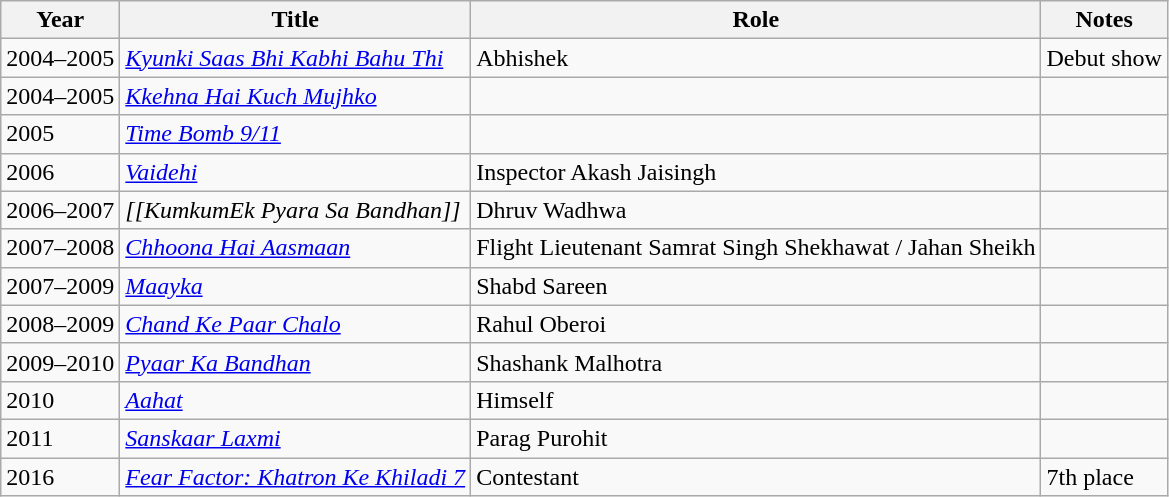<table class="wikitable sortable">
<tr>
<th>Year</th>
<th>Title</th>
<th>Role</th>
<th>Notes</th>
</tr>
<tr>
<td>2004–2005</td>
<td><em><a href='#'>Kyunki Saas Bhi Kabhi Bahu Thi</a></em></td>
<td>Abhishek</td>
<td>Debut show</td>
</tr>
<tr>
<td>2004–2005</td>
<td><em><a href='#'>Kkehna Hai Kuch Mujhko</a></em></td>
<td></td>
<td></td>
</tr>
<tr>
<td>2005</td>
<td><em><a href='#'>Time Bomb 9/11</a></em></td>
<td></td>
<td></td>
</tr>
<tr>
<td>2006</td>
<td><em><a href='#'>Vaidehi</a></em></td>
<td>Inspector Akash Jaisingh</td>
<td></td>
</tr>
<tr>
<td>2006–2007</td>
<td><em>[[KumkumEk Pyara Sa Bandhan]]</em></td>
<td>Dhruv Wadhwa</td>
<td></td>
</tr>
<tr>
<td>2007–2008</td>
<td><em><a href='#'>Chhoona Hai Aasmaan</a></em></td>
<td>Flight Lieutenant Samrat Singh Shekhawat / Jahan Sheikh</td>
<td></td>
</tr>
<tr>
<td>2007–2009</td>
<td><em><a href='#'>Maayka</a> </em></td>
<td>Shabd Sareen</td>
<td></td>
</tr>
<tr>
<td>2008–2009</td>
<td><em><a href='#'>Chand Ke Paar Chalo</a></em></td>
<td>Rahul Oberoi</td>
<td></td>
</tr>
<tr>
<td>2009–2010</td>
<td><em><a href='#'>Pyaar Ka Bandhan</a></em></td>
<td>Shashank Malhotra</td>
<td></td>
</tr>
<tr>
<td>2010</td>
<td><em><a href='#'>Aahat</a></em></td>
<td>Himself</td>
<td></td>
</tr>
<tr>
<td>2011</td>
<td><em><a href='#'>Sanskaar Laxmi</a></em></td>
<td>Parag Purohit</td>
<td></td>
</tr>
<tr>
<td>2016</td>
<td><em><a href='#'>Fear Factor: Khatron Ke Khiladi 7</a></em></td>
<td>Contestant</td>
<td>7th place</td>
</tr>
</table>
